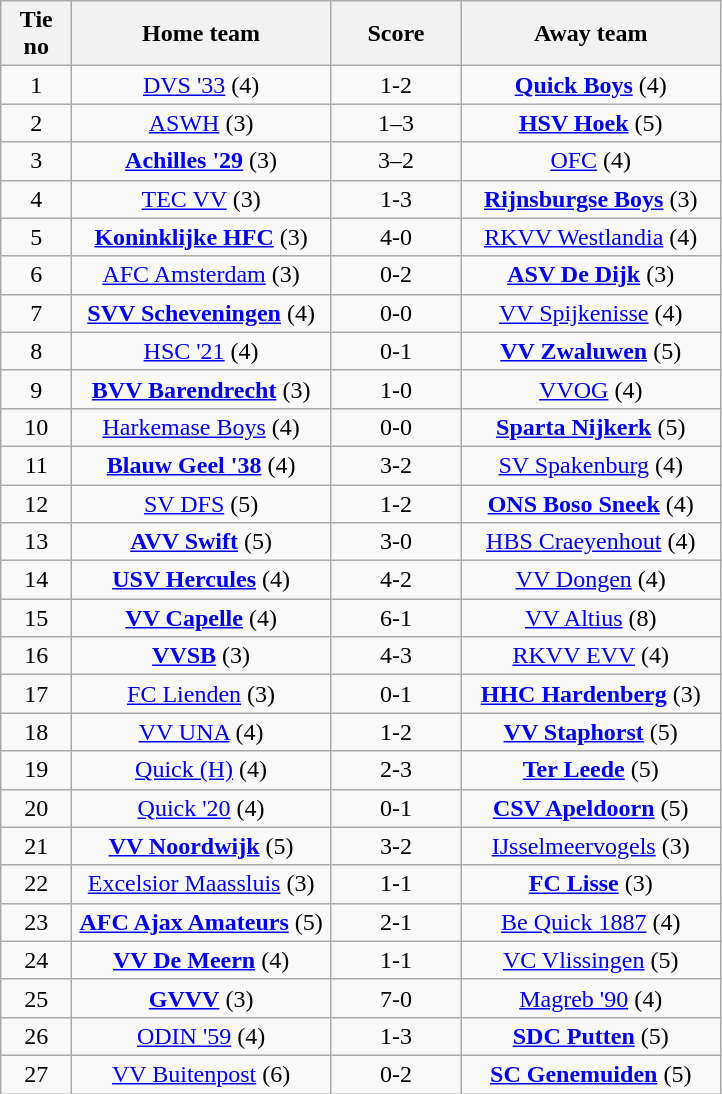<table class="wikitable" style="text-align: center">
<tr>
<th width=40>Tie no</th>
<th width=165>Home team</th>
<th width=80>Score</th>
<th width=165>Away team</th>
</tr>
<tr>
<td>1</td>
<td><a href='#'>DVS '33</a> (4)</td>
<td>1-2</td>
<td><strong><a href='#'>Quick Boys</a></strong> (4)</td>
</tr>
<tr>
<td>2</td>
<td><a href='#'>ASWH</a> (3)</td>
<td>1–3</td>
<td><strong><a href='#'>HSV Hoek</a></strong> (5)</td>
</tr>
<tr>
<td>3</td>
<td><strong><a href='#'>Achilles '29</a></strong> (3)</td>
<td>3–2</td>
<td><a href='#'>OFC</a> (4)</td>
</tr>
<tr>
<td>4</td>
<td><a href='#'>TEC VV</a> (3)</td>
<td>1-3</td>
<td><strong><a href='#'>Rijnsburgse Boys</a></strong> (3)</td>
</tr>
<tr>
<td>5</td>
<td><strong><a href='#'>Koninklijke HFC</a></strong> (3)</td>
<td>4-0</td>
<td><a href='#'>RKVV Westlandia</a> (4)</td>
</tr>
<tr>
<td>6</td>
<td><a href='#'>AFC Amsterdam</a> (3)</td>
<td>0-2</td>
<td><strong><a href='#'>ASV De Dijk</a></strong> (3)</td>
</tr>
<tr>
<td>7</td>
<td><strong><a href='#'>SVV Scheveningen</a></strong> (4)</td>
<td>0-0  </td>
<td><a href='#'>VV Spijkenisse</a> (4)</td>
</tr>
<tr>
<td>8</td>
<td><a href='#'>HSC '21</a> (4)</td>
<td>0-1</td>
<td><strong><a href='#'>VV Zwaluwen</a></strong> (5)</td>
</tr>
<tr>
<td>9</td>
<td><strong><a href='#'>BVV Barendrecht</a></strong> (3)</td>
<td>1-0</td>
<td><a href='#'>VVOG</a> (4)</td>
</tr>
<tr>
<td>10</td>
<td><a href='#'>Harkemase Boys</a> (4)</td>
<td>0-0  </td>
<td><strong><a href='#'>Sparta Nijkerk</a></strong> (5)</td>
</tr>
<tr>
<td>11</td>
<td><strong><a href='#'>Blauw Geel '38</a></strong> (4)</td>
<td>3-2</td>
<td><a href='#'>SV Spakenburg</a> (4)</td>
</tr>
<tr>
<td>12</td>
<td><a href='#'>SV DFS</a> (5)</td>
<td>1-2</td>
<td><strong><a href='#'>ONS Boso Sneek</a></strong> (4)</td>
</tr>
<tr>
<td>13</td>
<td><strong><a href='#'>AVV Swift</a></strong> (5)</td>
<td>3-0</td>
<td><a href='#'>HBS Craeyenhout</a> (4)</td>
</tr>
<tr>
<td>14</td>
<td><strong><a href='#'>USV Hercules</a></strong> (4)</td>
<td>4-2 </td>
<td><a href='#'>VV Dongen</a> (4)</td>
</tr>
<tr>
<td>15</td>
<td><strong><a href='#'>VV Capelle</a></strong> (4)</td>
<td>6-1</td>
<td><a href='#'>VV Altius</a> (8)</td>
</tr>
<tr>
<td>16</td>
<td><strong><a href='#'>VVSB</a></strong> (3)</td>
<td>4-3 </td>
<td><a href='#'>RKVV EVV</a> (4)</td>
</tr>
<tr>
<td>17</td>
<td><a href='#'>FC Lienden</a> (3)</td>
<td>0-1</td>
<td><strong><a href='#'>HHC Hardenberg</a></strong> (3)</td>
</tr>
<tr>
<td>18</td>
<td><a href='#'>VV UNA</a> (4)</td>
<td>1-2</td>
<td><strong><a href='#'>VV Staphorst</a></strong> (5)</td>
</tr>
<tr>
<td>19</td>
<td><a href='#'>Quick (H)</a> (4)</td>
<td>2-3</td>
<td><strong><a href='#'>Ter Leede</a></strong> (5)</td>
</tr>
<tr>
<td>20</td>
<td><a href='#'>Quick '20</a> (4)</td>
<td>0-1</td>
<td><strong><a href='#'>CSV Apeldoorn</a></strong> (5)</td>
</tr>
<tr>
<td>21</td>
<td><strong><a href='#'>VV Noordwijk</a></strong> (5)</td>
<td>3-2</td>
<td><a href='#'>IJsselmeervogels</a> (3)</td>
</tr>
<tr>
<td>22</td>
<td><a href='#'>Excelsior Maassluis</a> (3)</td>
<td>1-1  </td>
<td><strong><a href='#'>FC Lisse</a></strong> (3)</td>
</tr>
<tr>
<td>23</td>
<td><strong><a href='#'>AFC Ajax Amateurs</a></strong> (5)</td>
<td>2-1 </td>
<td><a href='#'>Be Quick 1887</a> (4)</td>
</tr>
<tr>
<td>24</td>
<td><strong><a href='#'>VV De Meern</a></strong> (4)</td>
<td>1-1  </td>
<td><a href='#'>VC Vlissingen</a> (5)</td>
</tr>
<tr>
<td>25</td>
<td><strong><a href='#'>GVVV</a></strong> (3)</td>
<td>7-0</td>
<td><a href='#'>Magreb '90</a> (4)</td>
</tr>
<tr>
<td>26</td>
<td><a href='#'>ODIN '59</a> (4)</td>
<td>1-3</td>
<td><strong><a href='#'>SDC Putten</a></strong> (5)</td>
</tr>
<tr>
<td>27</td>
<td><a href='#'>VV Buitenpost</a> (6)</td>
<td>0-2</td>
<td><strong><a href='#'>SC Genemuiden</a></strong> (5)</td>
</tr>
</table>
